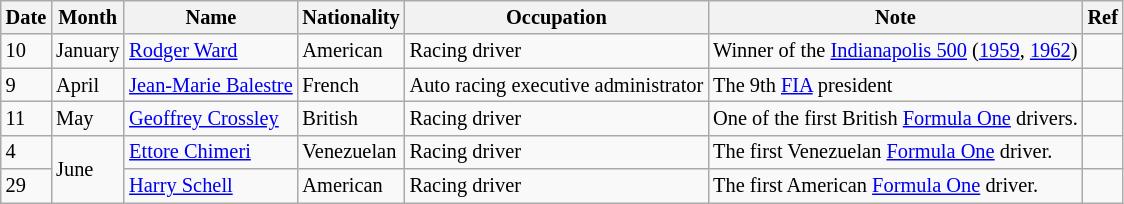<table class="wikitable" style="font-size:85%;">
<tr>
<th>Date</th>
<th>Month</th>
<th>Name</th>
<th>Nationality</th>
<th>Occupation</th>
<th>Note</th>
<th>Ref</th>
</tr>
<tr>
<td>10</td>
<td>January</td>
<td><a href='#'>Rodger Ward</a></td>
<td>American</td>
<td>Racing driver</td>
<td>Winner of the <a href='#'>Indianapolis 500</a> (<a href='#'>1959</a>, <a href='#'>1962</a>)</td>
<td></td>
</tr>
<tr>
<td>9</td>
<td>April</td>
<td><a href='#'>Jean-Marie Balestre</a></td>
<td>French</td>
<td>Auto racing executive administrator</td>
<td>The 9th <a href='#'>FIA</a> president</td>
<td></td>
</tr>
<tr>
<td>11</td>
<td>May</td>
<td><a href='#'>Geoffrey Crossley</a></td>
<td>British</td>
<td>Racing driver</td>
<td>One of the first British <a href='#'>Formula One</a> drivers.</td>
<td></td>
</tr>
<tr>
<td>4</td>
<td rowspan=2>June</td>
<td><a href='#'>Ettore Chimeri</a></td>
<td>Venezuelan</td>
<td>Racing driver</td>
<td>The first Venezuelan <a href='#'>Formula One</a> driver.</td>
<td></td>
</tr>
<tr>
<td>29</td>
<td><a href='#'>Harry Schell</a></td>
<td>American</td>
<td>Racing driver</td>
<td>The first American <a href='#'>Formula One</a> driver.</td>
<td></td>
</tr>
</table>
